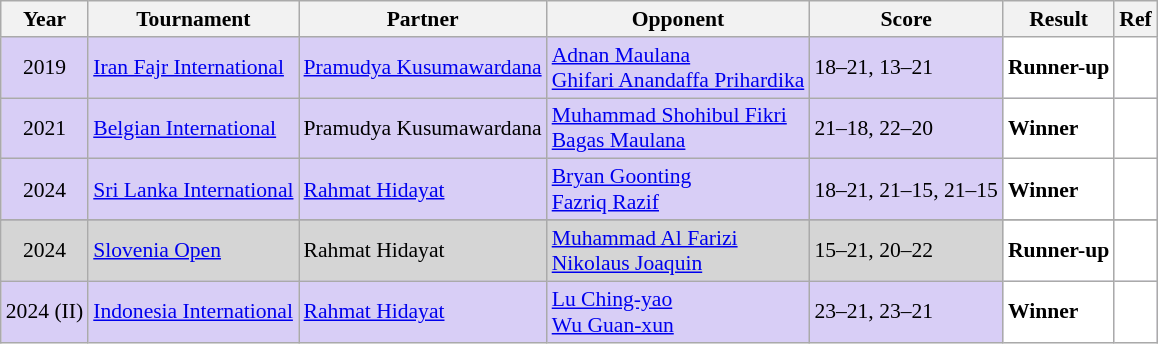<table class="sortable wikitable" style="font-size: 90%">
<tr>
<th>Year</th>
<th>Tournament</th>
<th>Partner</th>
<th>Opponent</th>
<th>Score</th>
<th>Result</th>
<th>Ref</th>
</tr>
<tr style="background:#D8CEF6">
<td align="center">2019</td>
<td align="left"><a href='#'>Iran Fajr International</a></td>
<td align="left"> <a href='#'>Pramudya Kusumawardana</a></td>
<td align="left"> <a href='#'>Adnan Maulana</a><br> <a href='#'>Ghifari Anandaffa Prihardika</a></td>
<td align="left">18–21, 13–21</td>
<td style="text-align:left; background:white"> <strong>Runner-up</strong></td>
<td style="text-align:center; background:white"></td>
</tr>
<tr style="background:#D8CEF6">
<td align="center">2021</td>
<td align="left"><a href='#'>Belgian International</a></td>
<td align="left"> Pramudya Kusumawardana</td>
<td align="left"> <a href='#'>Muhammad Shohibul Fikri</a><br> <a href='#'>Bagas Maulana</a></td>
<td align="left">21–18, 22–20</td>
<td style="text-align:left; background:white"> <strong>Winner</strong></td>
<td style="text-align:center; background:white"></td>
</tr>
<tr style="background:#D8CEF6">
<td align="center">2024</td>
<td align="left"><a href='#'>Sri Lanka International</a></td>
<td align="left"> <a href='#'>Rahmat Hidayat</a></td>
<td align="left"> <a href='#'>Bryan Goonting</a><br> <a href='#'>Fazriq Razif</a></td>
<td align="left">18–21, 21–15, 21–15</td>
<td style="text-align:left; background:white"> <strong>Winner</strong></td>
<td style="text-align:center; background:white"></td>
</tr>
<tr>
</tr>
<tr style="background:#D5D5D5">
<td align="center">2024</td>
<td align="left"><a href='#'>Slovenia Open</a></td>
<td align="left"> Rahmat Hidayat</td>
<td align="left"> <a href='#'>Muhammad Al Farizi</a><br> <a href='#'>Nikolaus Joaquin</a></td>
<td align="left">15–21, 20–22</td>
<td style="text-align:left; background:white"> <strong>Runner-up</strong></td>
<td style="text-align:center; background:white"></td>
</tr>
<tr style="background:#D8CEF6">
<td align="center">2024 (II)</td>
<td align="left"><a href='#'>Indonesia International</a></td>
<td align="left"> <a href='#'>Rahmat Hidayat</a></td>
<td align="left"> <a href='#'>Lu Ching-yao</a>  <br> <a href='#'>Wu Guan-xun</a></td>
<td align="left">23–21, 23–21</td>
<td style="text-align:left; background:white"> <strong>Winner</strong></td>
<td style="text-align:center; background:white"></td>
</tr>
</table>
